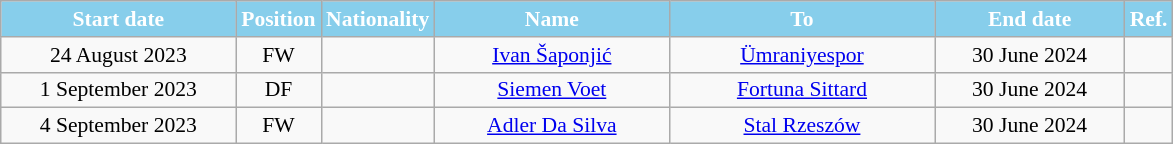<table class="wikitable"  style="text-align:center; font-size:90%; ">
<tr>
<th style="background:#87CEEB; color:#FFFFFF; width:150px;">Start date</th>
<th style="background:#87CEEB; color:#FFFFFF; width:50px;">Position</th>
<th style="background:#87CEEB; color:#FFFFFF; width:50px;">Nationality</th>
<th style="background:#87CEEB; color:#FFFFFF; width:150px;">Name</th>
<th style="background:#87CEEB; color:#FFFFFF; width:170px;">To</th>
<th style="background:#87CEEB; color:#FFFFFF; width:120px;">End date</th>
<th style="background:#87CEEB; color:#FFFFFF; width:25px;">Ref.</th>
</tr>
<tr>
<td>24 August 2023</td>
<td>FW</td>
<td></td>
<td><a href='#'>Ivan Šaponjić</a></td>
<td> <a href='#'>Ümraniyespor</a></td>
<td>30 June 2024</td>
<td></td>
</tr>
<tr>
<td>1 September 2023</td>
<td>DF</td>
<td></td>
<td><a href='#'>Siemen Voet</a></td>
<td> <a href='#'>Fortuna Sittard</a></td>
<td>30 June 2024</td>
<td></td>
</tr>
<tr>
<td>4 September 2023</td>
<td>FW</td>
<td></td>
<td><a href='#'>Adler Da Silva</a></td>
<td> <a href='#'>Stal Rzeszów</a></td>
<td>30 June 2024</td>
<td></td>
</tr>
</table>
